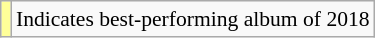<table class="wikitable plainrowheaders" style="font-size:90%;">
<tr>
<td style="background-color:#FFFF99"></td>
<td>Indicates best-performing album of 2018</td>
</tr>
</table>
